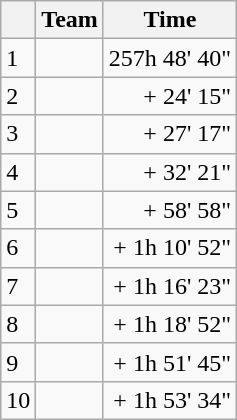<table class="wikitable">
<tr>
<th></th>
<th>Team</th>
<th>Time</th>
</tr>
<tr>
<td>1</td>
<td></td>
<td align=right>257h 48' 40"</td>
</tr>
<tr>
<td>2</td>
<td></td>
<td align=right>+ 24' 15"</td>
</tr>
<tr>
<td>3</td>
<td></td>
<td align=right>+ 27' 17"</td>
</tr>
<tr>
<td>4</td>
<td></td>
<td align=right>+ 32' 21"</td>
</tr>
<tr>
<td>5</td>
<td></td>
<td align=right>+ 58' 58"</td>
</tr>
<tr>
<td>6</td>
<td></td>
<td align=right>+ 1h 10' 52"</td>
</tr>
<tr>
<td>7</td>
<td></td>
<td align=right>+ 1h 16' 23"</td>
</tr>
<tr>
<td>8</td>
<td></td>
<td align=right>+ 1h 18' 52"</td>
</tr>
<tr>
<td>9</td>
<td></td>
<td align=right>+ 1h 51' 45"</td>
</tr>
<tr>
<td>10</td>
<td></td>
<td align=right>+ 1h 53' 34"</td>
</tr>
</table>
